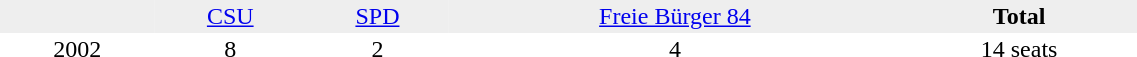<table border="0" cellpadding="2" cellspacing="0" width="60%">
<tr bgcolor="#eeeeee" align="center">
<td></td>
<td><a href='#'>CSU</a></td>
<td><a href='#'>SPD</a></td>
<td><a href='#'>Freie Bürger 84</a></td>
<td><strong>Total</strong></td>
</tr>
<tr align="center">
<td>2002</td>
<td>8</td>
<td>2</td>
<td>4</td>
<td>14 seats</td>
</tr>
</table>
